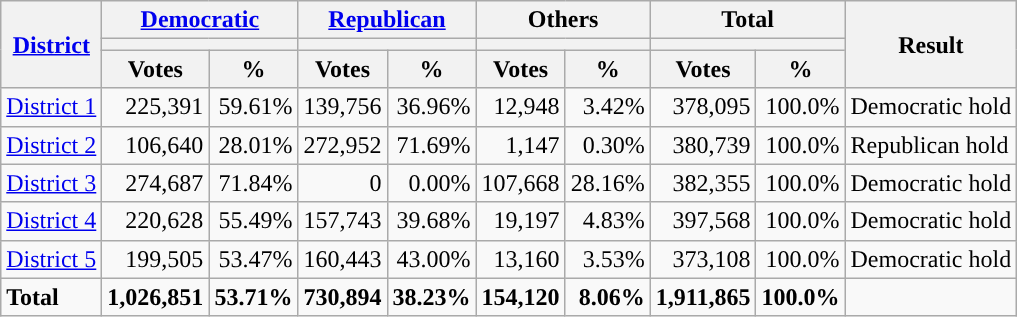<table class="wikitable plainrowheaders sortable" style="font-size:100%; text-align:right;">
<tr>
<th scope=col rowspan=3><a href='#'>District</a></th>
<th scope=col colspan=2><a href='#'>Democratic</a></th>
<th scope=col colspan=2><a href='#'>Republican</a></th>
<th scope=col colspan=2>Others</th>
<th scope=col colspan=2>Total</th>
<th scope=col rowspan=3>Result</th>
</tr>
<tr>
<th scope=col colspan=2 style="background:"></th>
<th scope=col colspan=2 style="background:"></th>
<th scope=col colspan=2></th>
<th scope=col colspan=2></th>
</tr>
<tr>
<th scope=col data-sort-type="number">Votes</th>
<th scope=col data-sort-type="number">%</th>
<th scope=col data-sort-type="number">Votes</th>
<th scope=col data-sort-type="number">%</th>
<th scope=col data-sort-type="number">Votes</th>
<th scope=col data-sort-type="number">%</th>
<th scope=col data-sort-type="number">Votes</th>
<th scope=col data-sort-type="number">%</th>
</tr>
<tr>
<td align=left><a href='#'>District 1</a></td>
<td>225,391</td>
<td>59.61%</td>
<td>139,756</td>
<td>36.96%</td>
<td>12,948</td>
<td>3.42%</td>
<td>378,095</td>
<td>100.0%</td>
<td align=left>Democratic hold</td>
</tr>
<tr>
<td align=left><a href='#'>District 2</a></td>
<td>106,640</td>
<td>28.01%</td>
<td>272,952</td>
<td>71.69%</td>
<td>1,147</td>
<td>0.30%</td>
<td>380,739</td>
<td>100.0%</td>
<td align=left>Republican hold</td>
</tr>
<tr>
<td align=left><a href='#'>District 3</a></td>
<td>274,687</td>
<td>71.84%</td>
<td>0</td>
<td>0.00%</td>
<td>107,668</td>
<td>28.16%</td>
<td>382,355</td>
<td>100.0%</td>
<td align=left>Democratic hold</td>
</tr>
<tr>
<td align=left><a href='#'>District 4</a></td>
<td>220,628</td>
<td>55.49%</td>
<td>157,743</td>
<td>39.68%</td>
<td>19,197</td>
<td>4.83%</td>
<td>397,568</td>
<td>100.0%</td>
<td align=left>Democratic hold</td>
</tr>
<tr>
<td align=left><a href='#'>District 5</a></td>
<td>199,505</td>
<td>53.47%</td>
<td>160,443</td>
<td>43.00%</td>
<td>13,160</td>
<td>3.53%</td>
<td>373,108</td>
<td>100.0%</td>
<td align=left>Democratic hold</td>
</tr>
<tr class="sortbottom" style="font-weight:bold">
<td align=left>Total</td>
<td>1,026,851</td>
<td>53.71%</td>
<td>730,894</td>
<td>38.23%</td>
<td>154,120</td>
<td>8.06%</td>
<td>1,911,865</td>
<td>100.0%</td>
<td></td>
</tr>
</table>
